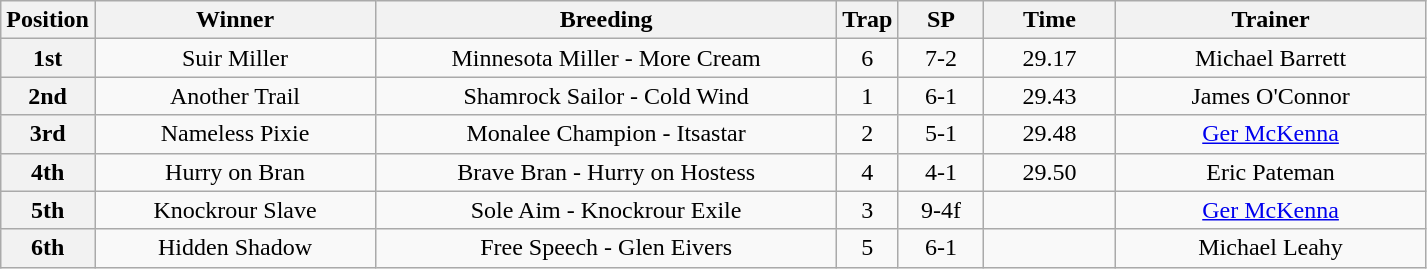<table class="wikitable" style="text-align: center">
<tr>
<th width=30>Position</th>
<th width=180>Winner</th>
<th width=300>Breeding</th>
<th width=30>Trap</th>
<th width=50>SP</th>
<th width=80>Time</th>
<th width=200>Trainer</th>
</tr>
<tr>
<th>1st</th>
<td>Suir Miller</td>
<td>Minnesota Miller - More Cream</td>
<td>6</td>
<td>7-2</td>
<td>29.17</td>
<td>Michael Barrett</td>
</tr>
<tr>
<th>2nd</th>
<td>Another Trail</td>
<td>Shamrock Sailor - Cold Wind</td>
<td>1</td>
<td>6-1</td>
<td>29.43</td>
<td>James O'Connor</td>
</tr>
<tr>
<th>3rd</th>
<td>Nameless Pixie</td>
<td>Monalee Champion - Itsastar</td>
<td>2</td>
<td>5-1</td>
<td>29.48</td>
<td><a href='#'>Ger McKenna</a></td>
</tr>
<tr>
<th>4th</th>
<td>Hurry on Bran</td>
<td>Brave Bran - Hurry on Hostess</td>
<td>4</td>
<td>4-1</td>
<td>29.50</td>
<td>Eric Pateman</td>
</tr>
<tr>
<th>5th</th>
<td>Knockrour Slave</td>
<td>Sole Aim - Knockrour Exile</td>
<td>3</td>
<td>9-4f</td>
<td></td>
<td><a href='#'>Ger McKenna</a></td>
</tr>
<tr>
<th>6th</th>
<td>Hidden Shadow</td>
<td>Free Speech - Glen Eivers</td>
<td>5</td>
<td>6-1</td>
<td></td>
<td>Michael Leahy</td>
</tr>
</table>
